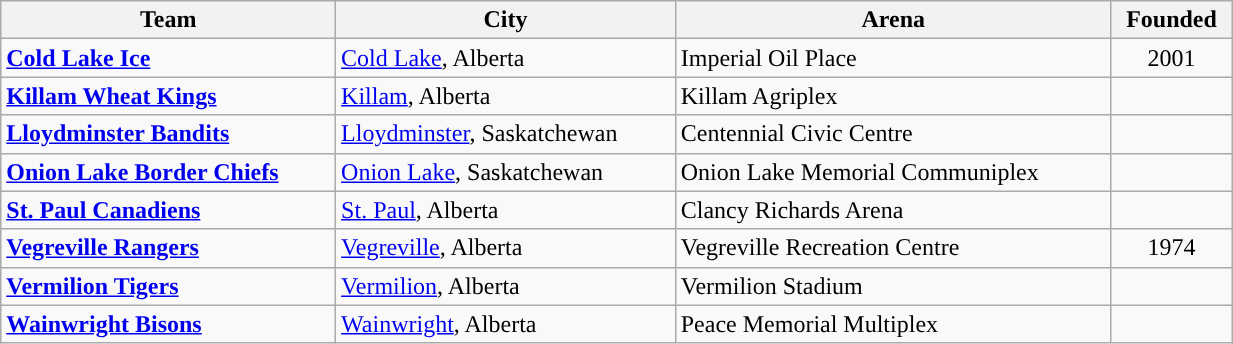<table class="wikitable" style="width:65%">
<tr>
<th>Team</th>
<th>City</th>
<th>Arena</th>
<th>Founded</th>
</tr>
<tr>
<td><strong><a href='#'>Cold Lake Ice</a></strong></td>
<td><a href='#'>Cold Lake</a>, Alberta</td>
<td>Imperial Oil Place</td>
<td align="center">2001</td>
</tr>
<tr>
<td><strong><a href='#'>Killam Wheat Kings</a></strong></td>
<td><a href='#'>Killam</a>, Alberta</td>
<td>Killam Agriplex</td>
<td align="center"></td>
</tr>
<tr>
<td><strong><a href='#'>Lloydminster Bandits</a></strong></td>
<td><a href='#'>Lloydminster</a>, Saskatchewan</td>
<td>Centennial Civic Centre</td>
<td align="center"></td>
</tr>
<tr>
<td><strong><a href='#'>Onion Lake Border Chiefs</a></strong></td>
<td><a href='#'>Onion Lake</a>, Saskatchewan</td>
<td>Onion Lake Memorial Communiplex</td>
<td align="center"></td>
</tr>
<tr>
<td><strong><a href='#'>St. Paul Canadiens</a></strong></td>
<td><a href='#'>St. Paul</a>, Alberta</td>
<td>Clancy Richards Arena</td>
<td align="center"></td>
</tr>
<tr>
<td><strong><a href='#'>Vegreville Rangers</a></strong></td>
<td><a href='#'>Vegreville</a>, Alberta</td>
<td>Vegreville Recreation Centre</td>
<td align="center">1974</td>
</tr>
<tr>
<td><strong><a href='#'>Vermilion Tigers</a></strong></td>
<td><a href='#'>Vermilion</a>, Alberta</td>
<td>Vermilion Stadium</td>
<td align="center"></td>
</tr>
<tr>
<td><strong><a href='#'>Wainwright Bisons</a></strong></td>
<td><a href='#'>Wainwright</a>, Alberta</td>
<td>Peace Memorial Multiplex</td>
<td align="center"></td>
</tr>
</table>
